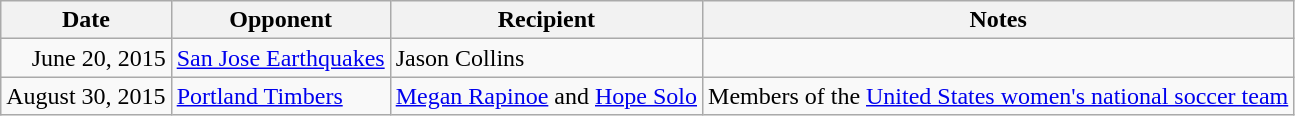<table class="wikitable">
<tr>
<th>Date</th>
<th>Opponent</th>
<th>Recipient</th>
<th>Notes</th>
</tr>
<tr>
<td align=right>June 20, 2015</td>
<td><a href='#'>San Jose Earthquakes</a></td>
<td>Jason Collins</td>
<td></td>
</tr>
<tr>
<td align=right>August 30, 2015</td>
<td><a href='#'>Portland Timbers</a></td>
<td><a href='#'>Megan Rapinoe</a> and <a href='#'>Hope Solo</a></td>
<td>Members of the <a href='#'>United States women's national soccer team</a></td>
</tr>
</table>
